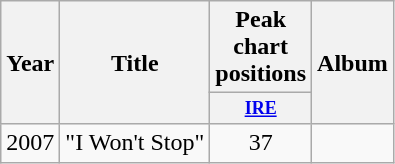<table class="wikitable" style="text-align:center;">
<tr>
<th scope="col" rowspan="2">Year</th>
<th scope="col" rowspan="2">Title</th>
<th scope="col" colspan="1">Peak chart positions</th>
<th scope="col" rowspan="2">Album</th>
</tr>
<tr>
<th style="width:3em;font-size:75%"><a href='#'>IRE</a><br></th>
</tr>
<tr>
<td>2007</td>
<td align="left">"I Won't Stop"</td>
<td>37</td>
<td></td>
</tr>
</table>
